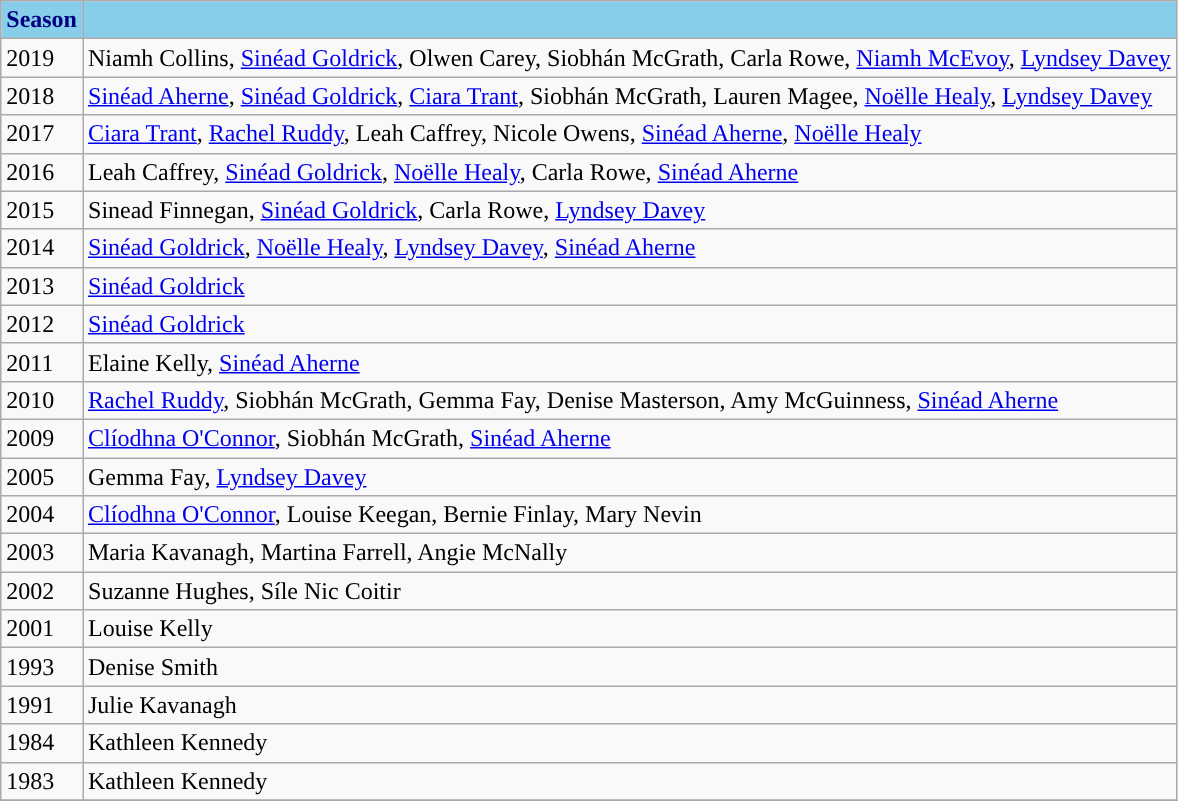<table class="wikitable collapsible">
<tr>
<th style="background:skyblue; color:navy;">Season</th>
<th style="background:skyblue; color:navy;"></th>
</tr>
<tr>
<td>2019 </td>
<td>Niamh Collins, <a href='#'>Sinéad Goldrick</a>, Olwen Carey, Siobhán McGrath, Carla Rowe, <a href='#'>Niamh McEvoy</a>, <a href='#'>Lyndsey Davey</a></td>
</tr>
<tr>
<td>2018 </td>
<td><a href='#'>Sinéad Aherne</a>, <a href='#'>Sinéad Goldrick</a>, <a href='#'>Ciara Trant</a>, Siobhán McGrath, Lauren Magee, <a href='#'>Noëlle Healy</a>, <a href='#'>Lyndsey Davey</a></td>
</tr>
<tr>
<td>2017 </td>
<td><a href='#'>Ciara Trant</a>, <a href='#'>Rachel Ruddy</a>, Leah Caffrey, Nicole Owens, <a href='#'>Sinéad Aherne</a>, <a href='#'>Noëlle Healy</a></td>
</tr>
<tr>
<td>2016 </td>
<td>Leah Caffrey, <a href='#'>Sinéad Goldrick</a>, <a href='#'>Noëlle Healy</a>, Carla Rowe, <a href='#'>Sinéad Aherne</a></td>
</tr>
<tr>
<td>2015 </td>
<td>Sinead Finnegan, <a href='#'>Sinéad Goldrick</a>, Carla Rowe, <a href='#'>Lyndsey Davey</a></td>
</tr>
<tr>
<td>2014 </td>
<td><a href='#'>Sinéad Goldrick</a>, <a href='#'>Noëlle Healy</a>, <a href='#'>Lyndsey Davey</a>, <a href='#'>Sinéad Aherne</a></td>
</tr>
<tr>
<td>2013 </td>
<td><a href='#'>Sinéad Goldrick</a></td>
</tr>
<tr>
<td>2012 </td>
<td><a href='#'>Sinéad Goldrick</a></td>
</tr>
<tr>
<td>2011 </td>
<td>Elaine Kelly, <a href='#'>Sinéad Aherne</a></td>
</tr>
<tr>
<td>2010 </td>
<td><a href='#'>Rachel Ruddy</a>, Siobhán McGrath, Gemma Fay, Denise Masterson, Amy McGuinness, <a href='#'>Sinéad Aherne</a></td>
</tr>
<tr>
<td>2009 </td>
<td><a href='#'>Clíodhna O'Connor</a>, Siobhán McGrath,  <a href='#'>Sinéad Aherne</a></td>
</tr>
<tr>
<td>2005 </td>
<td>Gemma Fay, <a href='#'>Lyndsey Davey</a></td>
</tr>
<tr>
<td>2004 </td>
<td><a href='#'>Clíodhna O'Connor</a>, Louise Keegan, Bernie Finlay, Mary Nevin</td>
</tr>
<tr>
<td>2003 </td>
<td>Maria Kavanagh, Martina Farrell, Angie McNally</td>
</tr>
<tr>
<td>2002 </td>
<td>Suzanne Hughes, Síle Nic Coitir</td>
</tr>
<tr>
<td>2001 </td>
<td>Louise Kelly</td>
</tr>
<tr>
<td>1993 </td>
<td>Denise Smith</td>
</tr>
<tr>
<td>1991 </td>
<td>Julie Kavanagh</td>
</tr>
<tr>
<td>1984 </td>
<td>Kathleen Kennedy</td>
</tr>
<tr>
<td>1983 </td>
<td>Kathleen Kennedy</td>
</tr>
<tr>
</tr>
</table>
